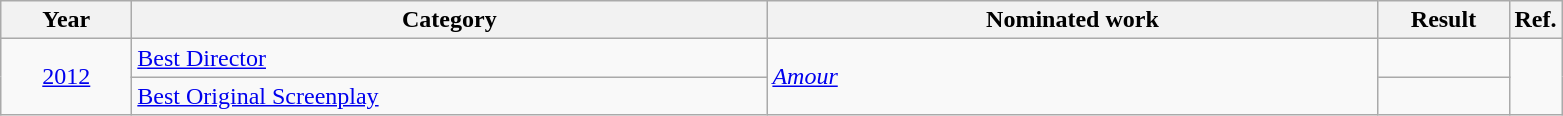<table class=wikitable>
<tr>
<th scope="col" style="width:5em;">Year</th>
<th scope="col" style="width:26em;">Category</th>
<th scope="col" style="width:25em;">Nominated work</th>
<th scope="col" style="width:5em;">Result</th>
<th>Ref.</th>
</tr>
<tr>
<td style="text-align:center;", rowspan=2><a href='#'>2012</a></td>
<td><a href='#'>Best Director</a></td>
<td rowspan=2><em><a href='#'>Amour</a></em></td>
<td></td>
<td rowspan=2></td>
</tr>
<tr>
<td><a href='#'>Best Original Screenplay</a></td>
<td></td>
</tr>
</table>
